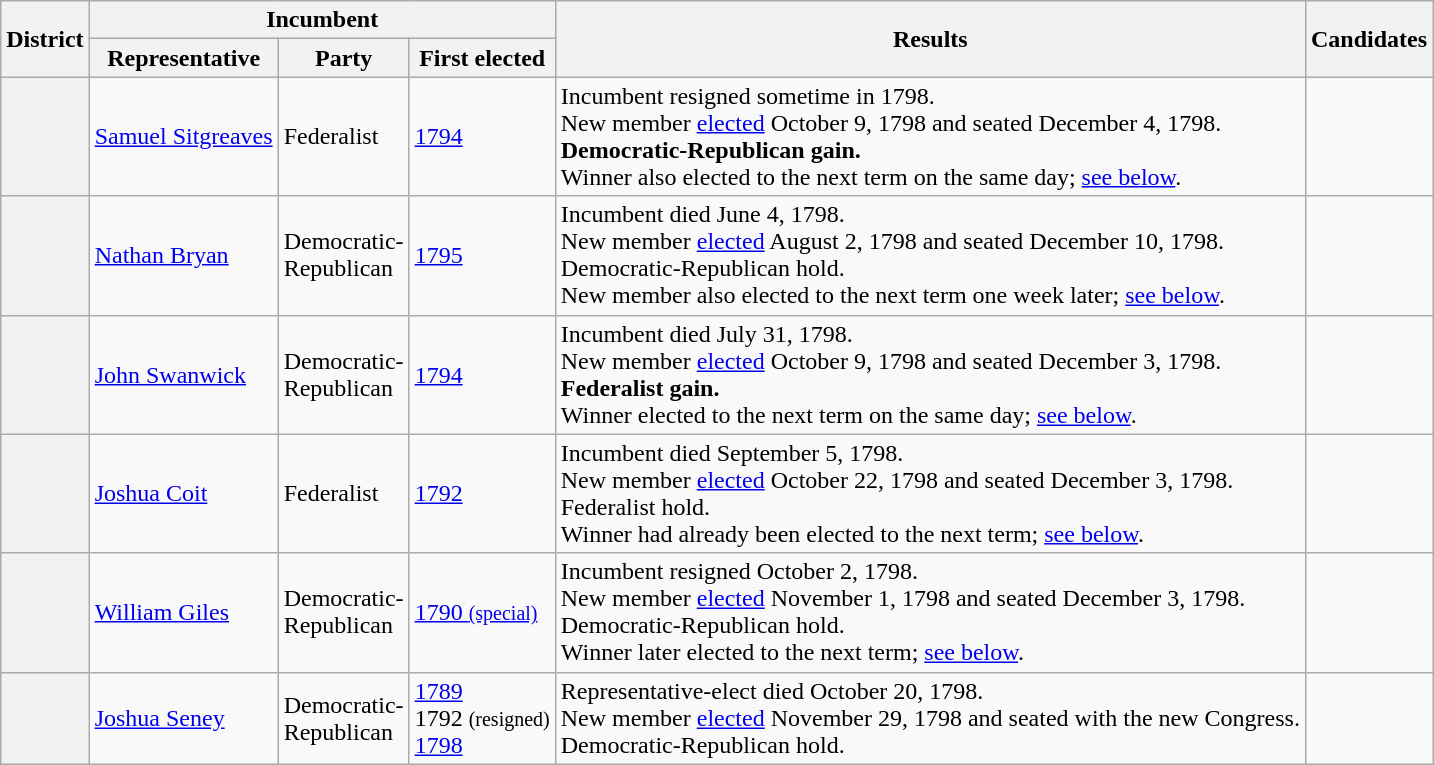<table class=wikitable>
<tr>
<th rowspan=2>District</th>
<th colspan=3>Incumbent</th>
<th rowspan=2>Results</th>
<th rowspan=2>Candidates</th>
</tr>
<tr>
<th>Representative</th>
<th>Party</th>
<th>First elected</th>
</tr>
<tr>
<th></th>
<td><a href='#'>Samuel Sitgreaves</a></td>
<td>Federalist</td>
<td><a href='#'>1794</a></td>
<td>Incumbent resigned sometime in 1798.<br>New member <a href='#'>elected</a> October 9, 1798 and seated December 4, 1798.<br><strong>Democratic-Republican gain.</strong><br>Winner also elected to the next term on the same day; <a href='#'>see below</a>.</td>
<td nowrap></td>
</tr>
<tr>
<th></th>
<td><a href='#'>Nathan Bryan</a></td>
<td>Democratic-<br>Republican</td>
<td><a href='#'>1795</a></td>
<td>Incumbent died June 4, 1798.<br>New member <a href='#'>elected</a> August 2, 1798 and seated December 10, 1798.<br>Democratic-Republican hold.<br>New member also elected to the next term one week later; <a href='#'>see below</a>.</td>
<td nowrap></td>
</tr>
<tr>
<th></th>
<td><a href='#'>John Swanwick</a></td>
<td>Democratic-<br>Republican</td>
<td><a href='#'>1794</a></td>
<td>Incumbent died July 31, 1798.<br>New member <a href='#'>elected</a> October 9, 1798 and seated December 3, 1798.<br><strong>Federalist gain.</strong><br>Winner elected to the next term on the same day; <a href='#'>see below</a>.</td>
<td nowrap></td>
</tr>
<tr>
<th></th>
<td><a href='#'>Joshua Coit</a></td>
<td>Federalist</td>
<td><a href='#'>1792</a></td>
<td>Incumbent died September 5, 1798.<br>New member <a href='#'>elected</a> October 22, 1798 and seated December 3, 1798.<br>Federalist hold.<br>Winner had already been elected to the next term; <a href='#'>see below</a>.</td>
<td nowrap></td>
</tr>
<tr>
<th></th>
<td><a href='#'>William Giles</a></td>
<td>Democratic-<br>Republican</td>
<td><a href='#'>1790 <small>(special)</small></a></td>
<td>Incumbent resigned October 2, 1798.<br>New member <a href='#'>elected</a> November 1, 1798 and seated December 3, 1798.<br>Democratic-Republican hold.<br>Winner later elected to the next term; <a href='#'>see below</a>.</td>
<td nowrap></td>
</tr>
<tr>
<th></th>
<td><a href='#'>Joshua Seney</a></td>
<td>Democratic-<br>Republican</td>
<td><a href='#'>1789</a><br>1792 <small>(resigned)</small><br><a href='#'>1798</a></td>
<td>Representative-elect died October 20, 1798.<br>New member <a href='#'>elected</a> November 29, 1798 and seated with the new Congress.<br>Democratic-Republican hold.</td>
<td nowrap></td>
</tr>
</table>
